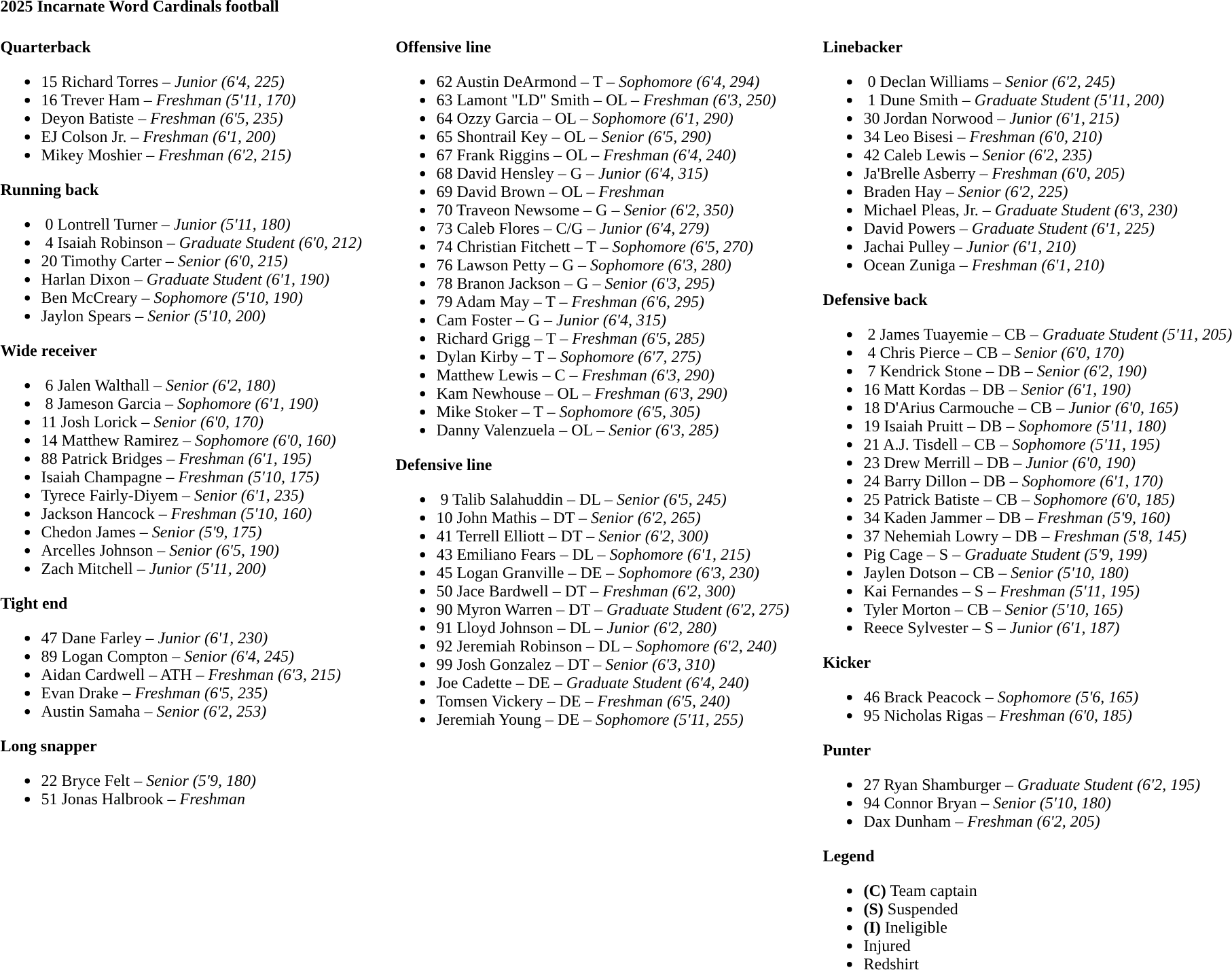<table class="toccolours" style="text-align: left;">
<tr>
<td colspan=11><strong>2025 Incarnate Word Cardinals football</strong></td>
</tr>
<tr>
<td valign="top"><br><strong>Quarterback</strong><ul><li>15  Richard Torres – <em> Junior (6'4, 225)</em></li><li>16  Trever Ham – <em> Freshman (5'11, 170)</em></li><li>Deyon Batiste – <em> Freshman (6'5, 235)</em></li><li>EJ Colson Jr. – <em> Freshman (6'1, 200)</em></li><li>Mikey Moshier – <em>Freshman (6'2, 215)</em></li></ul><strong>Running back</strong><ul><li> 0  Lontrell Turner – <em>Junior (5'11, 180)</em></li><li> 4  Isaiah Robinson – <em> Graduate Student (6'0, 212)</em></li><li>20  Timothy Carter – <em>Senior (6'0, 215)</em></li><li>Harlan Dixon – <em> Graduate Student (6'1, 190)</em></li><li>Ben McCreary – <em> Sophomore (5'10, 190)</em></li><li>Jaylon Spears – <em> Senior (5'10, 200)</em></li></ul><strong>Wide receiver</strong><ul><li> 6  Jalen Walthall – <em> Senior (6'2, 180)</em></li><li> 8  Jameson Garcia – <em> Sophomore (6'1, 190)</em></li><li>11  Josh Lorick – <em>Senior (6'0, 170)</em></li><li>14  Matthew Ramirez – <em> Sophomore (6'0, 160)</em></li><li>88  Patrick Bridges – <em> Freshman (6'1, 195)</em></li><li>Isaiah Champagne – <em>Freshman (5'10, 175)</em></li><li>Tyrece Fairly-Diyem – <em> Senior (6'1, 235)</em></li><li>Jackson Hancock – <em> Freshman (5'10, 160)</em></li><li>Chedon James – <em>Senior (5'9, 175)</em></li><li>Arcelles Johnson – <em> Senior (6'5, 190)</em></li><li>Zach Mitchell – <em> Junior (5'11, 200)</em></li></ul><strong>Tight end</strong><ul><li>47  Dane Farley – <em>Junior (6'1, 230)</em></li><li>89  Logan Compton – <em>Senior (6'4, 245)</em></li><li>Aidan Cardwell – ATH – <em>Freshman (6'3, 215)</em></li><li>Evan Drake – <em>Freshman (6'5, 235)</em></li><li>Austin Samaha – <em>Senior (6'2, 253)</em></li></ul><strong>Long snapper</strong><ul><li>22  Bryce Felt – <em>Senior (5'9, 180)</em></li><li>51  Jonas Halbrook – <em> Freshman</em></li></ul></td>
<td width="25"> </td>
<td valign="top"><br><strong>Offensive line</strong><ul><li>62  Austin DeArmond – T – <em> Sophomore (6'4, 294)</em></li><li>63  Lamont "LD" Smith – OL – <em> Freshman (6'3, 250)</em></li><li>64  Ozzy Garcia – OL – <em> Sophomore (6'1, 290)</em></li><li>65  Shontrail Key – OL – <em> Senior (6'5, 290)</em></li><li>67  Frank Riggins – OL – <em> Freshman (6'4, 240)</em></li><li>68  David Hensley – G – <em> Junior (6'4, 315)</em></li><li>69  David Brown – OL – <em> Freshman</em></li><li>70  Traveon Newsome – G – <em> Senior (6'2, 350)</em></li><li>73  Caleb Flores – C/G – <em> Junior (6'4, 279)</em></li><li>74  Christian Fitchett – T – <em> Sophomore (6'5, 270)</em></li><li>76  Lawson Petty – G – <em> Sophomore (6'3, 280)</em></li><li>78  Branon Jackson – G – <em> Senior (6'3, 295)</em></li><li>79  Adam May – T – <em> Freshman (6'6, 295)</em></li><li>Cam Foster – G – <em> Junior (6'4, 315)</em></li><li>Richard Grigg – T – <em>Freshman (6'5, 285)</em></li><li>Dylan Kirby – T – <em> Sophomore (6'7, 275)</em></li><li>Matthew Lewis – C – <em>Freshman (6'3, 290)</em></li><li>Kam Newhouse – OL – <em>Freshman (6'3, 290)</em></li><li>Mike Stoker – T – <em> Sophomore (6'5, 305)</em></li><li>Danny Valenzuela – OL – <em> Senior (6'3, 285)</em></li></ul><strong>Defensive line</strong><ul><li> 9  Talib Salahuddin – DL – <em> Senior (6'5, 245)</em></li><li>10  John Mathis – DT – <em> Senior (6'2, 265)</em></li><li>41  Terrell Elliott – DT – <em>Senior (6'2, 300)</em></li><li>43  Emiliano Fears – DL – <em> Sophomore (6'1, 215)</em></li><li>45  Logan Granville – DE – <em> Sophomore (6'3, 230)</em></li><li>50  Jace Bardwell – DT – <em> Freshman (6'2, 300)</em></li><li>90  Myron Warren – DT – <em> Graduate Student (6'2, 275)</em></li><li>91  Lloyd Johnson – DL – <em> Junior (6'2, 280)</em></li><li>92  Jeremiah Robinson – DL – <em> Sophomore (6'2, 240)</em></li><li>99  Josh Gonzalez – DT – <em> Senior (6'3, 310)</em></li><li>Joe Cadette – DE – <em> Graduate Student (6'4, 240)</em></li><li>Tomsen Vickery – DE – <em> Freshman (6'5, 240)</em></li><li>Jeremiah Young – DE – <em>Sophomore (5'11, 255)</em></li></ul></td>
<td width="25"> </td>
<td valign="top"><br><strong>Linebacker</strong><ul><li> 0  Declan Williams – <em>Senior (6'2, 245)</em></li><li> 1  Dune Smith – <em> Graduate Student (5'11, 200)</em></li><li>30  Jordan Norwood – <em> Junior (6'1, 215)</em></li><li>34  Leo Bisesi – <em> Freshman (6'0, 210)</em></li><li>42  Caleb Lewis – <em> Senior (6'2, 235)</em></li><li>Ja'Brelle Asberry – <em>Freshman (6'0, 205)</em></li><li>Braden Hay – <em>Senior (6'2, 225)</em></li><li>Michael Pleas, Jr. – <em> Graduate Student (6'3, 230)</em></li><li>David Powers – <em> Graduate Student (6'1, 225)</em></li><li>Jachai Pulley – <em>Junior (6'1, 210)</em></li><li>Ocean Zuniga – <em>Freshman (6'1, 210)</em></li></ul><strong>Defensive back</strong><ul><li> 2 James Tuayemie – CB – <em> Graduate Student (5'11, 205)</em></li><li> 4  Chris Pierce – CB – <em>Senior (6'0, 170)</em></li><li> 7  Kendrick Stone – DB – <em>Senior (6'2, 190)</em></li><li>16  Matt Kordas – DB – <em> Senior (6'1, 190)</em></li><li>18  D'Arius Carmouche – CB – <em>Junior (6'0, 165)</em></li><li>19  Isaiah Pruitt – DB – <em>Sophomore (5'11, 180)</em></li><li>21  A.J. Tisdell – CB – <em> Sophomore (5'11, 195)</em></li><li>23  Drew Merrill – DB – <em>Junior (6'0, 190)</em></li><li>24  Barry Dillon – DB – <em> Sophomore (6'1, 170)</em></li><li>25  Patrick Batiste – CB – <em> Sophomore (6'0, 185)</em></li><li>34  Kaden Jammer – DB – <em> Freshman (5'9, 160)</em></li><li>37  Nehemiah Lowry – DB – <em> Freshman (5'8, 145)</em></li><li>Pig Cage – S – <em> Graduate Student (5'9, 199)</em></li><li>Jaylen Dotson – CB – <em> Senior (5'10, 180)</em></li><li>Kai Fernandes – S – <em> Freshman (5'11, 195)</em></li><li>Tyler Morton – CB – <em> Senior (5'10, 165)</em></li><li>Reece Sylvester – S – <em> Junior (6'1, 187)</em></li></ul><strong>Kicker</strong><ul><li>46  Brack Peacock – <em> Sophomore (5'6, 165)</em></li><li>95  Nicholas Rigas – <em> Freshman (6'0, 185)</em></li></ul><strong>Punter</strong><ul><li>27  Ryan Shamburger – <em> Graduate Student (6'2, 195)</em></li><li>94  Connor Bryan – <em> Senior (5'10, 180)</em></li><li>Dax Dunham – <em>Freshman (6'2, 205)</em></li></ul><strong>Legend</strong><ul><li><strong>(C)</strong> Team captain</li><li><strong>(S)</strong> Suspended</li><li><strong>(I)</strong> Ineligible</li><li> Injured</li><li> Redshirt</li></ul></td>
</tr>
</table>
